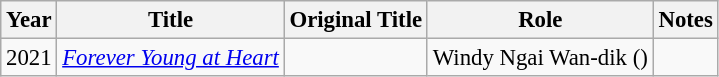<table class="wikitable sortable" style="text-align:left; font-size:95%;">
<tr>
<th>Year</th>
<th>Title</th>
<th>Original Title</th>
<th>Role</th>
<th>Notes</th>
</tr>
<tr>
<td>2021</td>
<td><em><a href='#'>Forever Young at Heart</a></em></td>
<td></td>
<td>Windy Ngai Wan-dik ()</td>
<td></td>
</tr>
</table>
